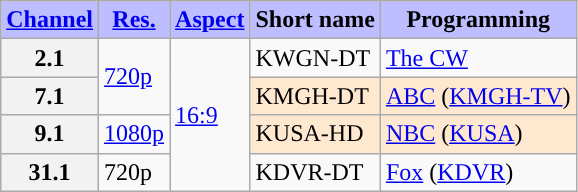<table class="wikitable">
<tr>
<th style="background-color: #bdbdff" scope = "col"><a href='#'>Channel</a></th>
<th style="background-color: #bdbdff" scope = "col"><a href='#'>Res.</a></th>
<th style="background-color: #bdbdff" scope = "col"><a href='#'>Aspect</a></th>
<th style="background-color: #bdbdff" scope = "col">Short name</th>
<th style="background-color: #bdbdff" scope = "col">Programming</th>
</tr>
<tr>
<th scope = "row">2.1</th>
<td rowspan=2><a href='#'>720p</a></td>
<td rowspan=4><a href='#'>16:9</a></td>
<td>KWGN-DT</td>
<td><a href='#'>The CW</a></td>
</tr>
<tr>
<th scope = "row">7.1</th>
<td style="background-color:#ffe8d0">KMGH-DT</td>
<td style="background-color:#ffe8d0"><a href='#'>ABC</a> (<a href='#'>KMGH-TV</a>) </td>
</tr>
<tr>
<th scope = "row">9.1</th>
<td><a href='#'>1080p</a></td>
<td style="background-color:#ffe8d0">KUSA-HD</td>
<td style="background-color:#ffe8d0"><a href='#'>NBC</a> (<a href='#'>KUSA</a>) </td>
</tr>
<tr>
<th scope = "row">31.1</th>
<td>720p</td>
<td>KDVR-DT</td>
<td><a href='#'>Fox</a> (<a href='#'>KDVR</a>)</td>
</tr>
</table>
